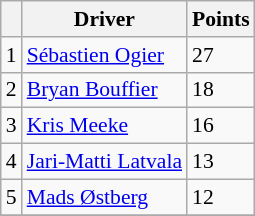<table class="wikitable" style="font-size: 90%;">
<tr>
<th></th>
<th>Driver</th>
<th>Points</th>
</tr>
<tr>
<td align="center">1</td>
<td> <a href='#'>Sébastien Ogier</a></td>
<td align="left">27</td>
</tr>
<tr>
<td align="center">2</td>
<td> <a href='#'>Bryan Bouffier</a></td>
<td align="left">18</td>
</tr>
<tr>
<td align="center">3</td>
<td> <a href='#'>Kris Meeke</a></td>
<td align="left">16</td>
</tr>
<tr>
<td align="center">4</td>
<td> <a href='#'>Jari-Matti Latvala</a></td>
<td align="left">13</td>
</tr>
<tr>
<td align="center">5</td>
<td> <a href='#'>Mads Østberg</a></td>
<td align="left">12</td>
</tr>
<tr>
</tr>
</table>
